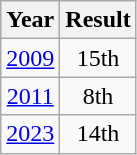<table class="wikitable" style="text-align:center">
<tr>
<th>Year</th>
<th>Result</th>
</tr>
<tr>
<td><a href='#'>2009</a></td>
<td>15th</td>
</tr>
<tr>
<td><a href='#'>2011</a></td>
<td>8th</td>
</tr>
<tr>
<td><a href='#'>2023</a></td>
<td>14th</td>
</tr>
</table>
